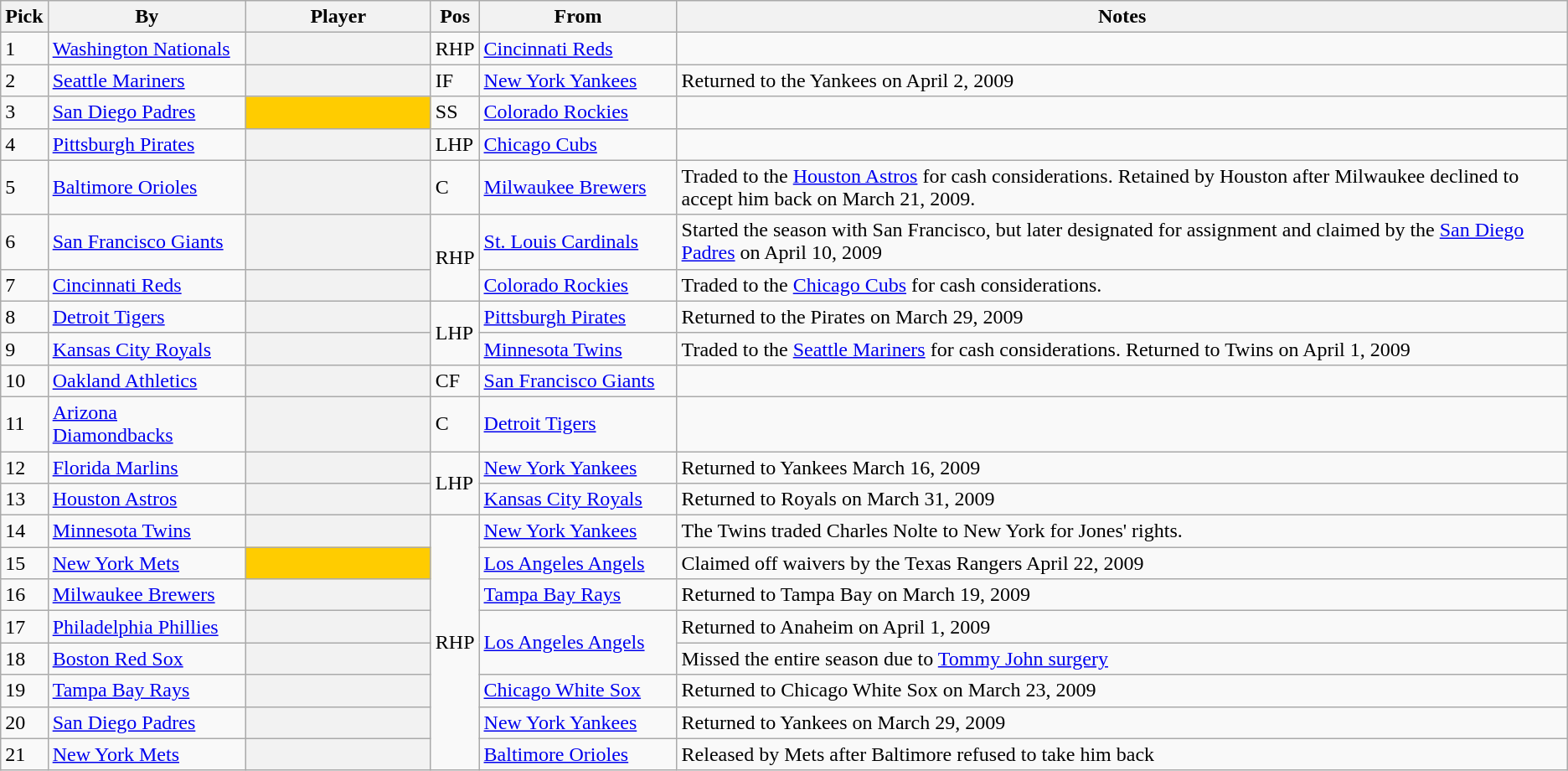<table class="wikitable sortable plainrowheaders">
<tr>
<th scope="col">Pick</th>
<th scope="col" style="width:150px;">By</th>
<th scope="col" style="width:140px;">Player</th>
<th scope="col">Pos</th>
<th scope="col" style="width:150px;">From</th>
<th scope="col">Notes</th>
</tr>
<tr>
<td>1</td>
<td><a href='#'>Washington Nationals</a></td>
<th scope="row"></th>
<td>RHP</td>
<td><a href='#'>Cincinnati Reds</a></td>
<td></td>
</tr>
<tr>
<td>2</td>
<td><a href='#'>Seattle Mariners</a></td>
<th scope="row"></th>
<td>IF</td>
<td><a href='#'>New York Yankees</a></td>
<td>Returned to the Yankees on April 2, 2009</td>
</tr>
<tr>
<td>3</td>
<td><a href='#'>San Diego Padres</a></td>
<th scope="row" style="background:#fc0"></th>
<td>SS</td>
<td><a href='#'>Colorado Rockies</a></td>
<td></td>
</tr>
<tr>
<td>4</td>
<td><a href='#'>Pittsburgh Pirates</a></td>
<th scope="row"></th>
<td>LHP</td>
<td><a href='#'>Chicago Cubs</a></td>
<td></td>
</tr>
<tr>
<td>5</td>
<td><a href='#'>Baltimore Orioles</a></td>
<th scope="row"></th>
<td>C</td>
<td><a href='#'>Milwaukee Brewers</a></td>
<td>Traded to the <a href='#'>Houston Astros</a> for cash considerations.  Retained by Houston after Milwaukee declined to accept him back on March 21, 2009.</td>
</tr>
<tr>
<td>6</td>
<td><a href='#'>San Francisco Giants</a></td>
<th scope="row"></th>
<td rowspan="2">RHP</td>
<td><a href='#'>St. Louis Cardinals</a></td>
<td>Started the season with San Francisco, but later designated for assignment and claimed by the <a href='#'>San Diego Padres</a> on April 10, 2009 </td>
</tr>
<tr>
<td>7</td>
<td><a href='#'>Cincinnati Reds</a></td>
<th scope="row"></th>
<td><a href='#'>Colorado Rockies</a></td>
<td>Traded to the <a href='#'>Chicago Cubs</a> for cash considerations.</td>
</tr>
<tr>
<td>8</td>
<td><a href='#'>Detroit Tigers</a></td>
<th scope="row"></th>
<td rowspan="2">LHP</td>
<td><a href='#'>Pittsburgh Pirates</a></td>
<td>Returned to the Pirates on March 29, 2009</td>
</tr>
<tr>
<td>9</td>
<td><a href='#'>Kansas City Royals</a></td>
<th scope="row"></th>
<td><a href='#'>Minnesota Twins</a></td>
<td>Traded to the <a href='#'>Seattle Mariners</a> for cash considerations. Returned to Twins on April 1, 2009</td>
</tr>
<tr>
<td>10</td>
<td><a href='#'>Oakland Athletics</a></td>
<th scope="row"></th>
<td>CF</td>
<td><a href='#'>San Francisco Giants</a></td>
<td></td>
</tr>
<tr>
<td>11</td>
<td><a href='#'>Arizona Diamondbacks</a></td>
<th scope="row"></th>
<td>C</td>
<td><a href='#'>Detroit Tigers</a></td>
<td></td>
</tr>
<tr>
<td>12</td>
<td><a href='#'>Florida Marlins</a></td>
<th scope="row"></th>
<td rowspan="2">LHP</td>
<td><a href='#'>New York Yankees</a></td>
<td>Returned to Yankees March 16, 2009</td>
</tr>
<tr>
<td>13</td>
<td><a href='#'>Houston Astros</a></td>
<th scope="row"></th>
<td><a href='#'>Kansas City Royals</a></td>
<td>Returned to Royals on March 31, 2009</td>
</tr>
<tr>
<td>14</td>
<td><a href='#'>Minnesota Twins</a></td>
<th scope="row"></th>
<td rowspan="8">RHP</td>
<td><a href='#'>New York Yankees</a></td>
<td>The Twins traded Charles Nolte to New York for Jones' rights.</td>
</tr>
<tr>
<td>15</td>
<td><a href='#'>New York Mets</a></td>
<th scope="row" style="background:#fc0"></th>
<td><a href='#'>Los Angeles Angels</a></td>
<td>Claimed off waivers by the Texas Rangers April 22, 2009</td>
</tr>
<tr>
<td>16</td>
<td><a href='#'>Milwaukee Brewers</a></td>
<th scope="row"></th>
<td><a href='#'>Tampa Bay Rays</a></td>
<td>Returned to Tampa Bay on March 19, 2009 </td>
</tr>
<tr>
<td>17</td>
<td><a href='#'>Philadelphia Phillies</a></td>
<th scope="row"></th>
<td rowspan="2"><a href='#'>Los Angeles Angels</a></td>
<td>Returned to Anaheim on April 1, 2009</td>
</tr>
<tr>
<td>18</td>
<td><a href='#'>Boston Red Sox</a></td>
<th scope="row"></th>
<td>Missed the entire season due to <a href='#'>Tommy John surgery</a></td>
</tr>
<tr>
<td>19</td>
<td><a href='#'>Tampa Bay Rays</a></td>
<th scope="row"></th>
<td><a href='#'>Chicago White Sox</a></td>
<td>Returned to Chicago White Sox on March 23, 2009</td>
</tr>
<tr>
<td>20</td>
<td><a href='#'>San Diego Padres</a></td>
<th scope="row"></th>
<td><a href='#'>New York Yankees</a></td>
<td>Returned to Yankees on March 29, 2009 </td>
</tr>
<tr>
<td>21</td>
<td><a href='#'>New York Mets</a></td>
<th scope="row"></th>
<td><a href='#'>Baltimore Orioles</a></td>
<td>Released by Mets after Baltimore refused to take him back</td>
</tr>
</table>
